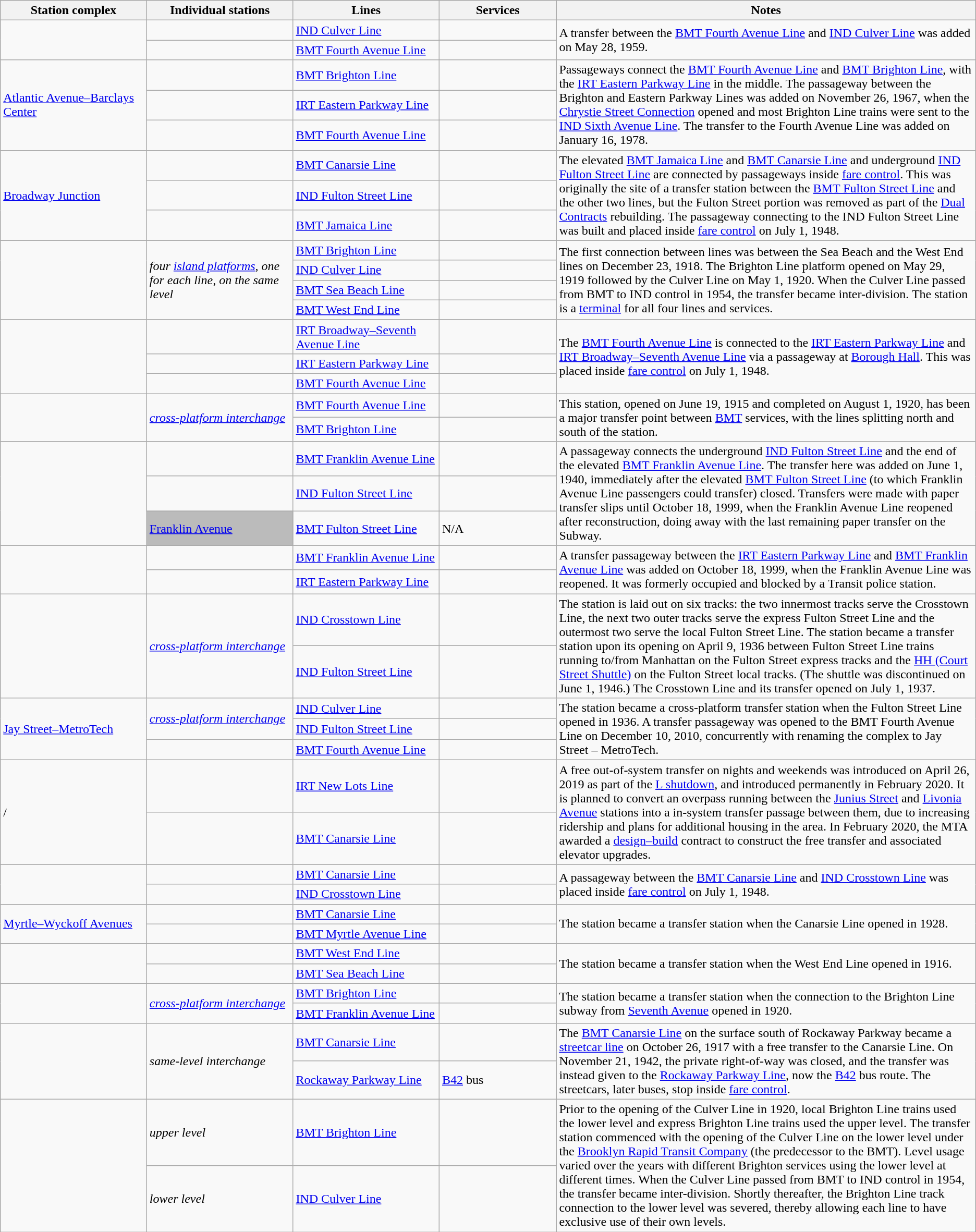<table class="wikitable">
<tr>
<th width=15%>Station complex</th>
<th width=15%>Individual stations</th>
<th width=15%>Lines</th>
<th width=12%>Services</th>
<th width=43%>Notes</th>
</tr>
<tr>
<td rowspan=2></td>
<td></td>
<td><a href='#'>IND Culver Line</a></td>
<td></td>
<td rowspan=2>A transfer between the <a href='#'>BMT Fourth Avenue Line</a> and <a href='#'>IND Culver Line</a> was added on May 28, 1959.</td>
</tr>
<tr>
<td></td>
<td><a href='#'>BMT Fourth Avenue Line</a></td>
<td></td>
</tr>
<tr>
<td rowspan=3><a href='#'>Atlantic Avenue–Barclays Center</a></td>
<td></td>
<td><a href='#'>BMT Brighton Line</a></td>
<td></td>
<td rowspan=3>Passageways connect the <a href='#'>BMT Fourth Avenue Line</a> and <a href='#'>BMT Brighton Line</a>, with the <a href='#'>IRT Eastern Parkway Line</a> in the middle. The passageway between the Brighton and Eastern Parkway Lines was added on November 26, 1967, when the <a href='#'>Chrystie Street Connection</a> opened and most Brighton Line trains were sent to the <a href='#'>IND Sixth Avenue Line</a>. The transfer to the Fourth Avenue Line was added on January 16, 1978.</td>
</tr>
<tr>
<td></td>
<td><a href='#'>IRT Eastern Parkway Line</a></td>
<td></td>
</tr>
<tr>
<td></td>
<td><a href='#'>BMT Fourth Avenue Line</a></td>
<td></td>
</tr>
<tr>
<td rowspan=3><a href='#'>Broadway Junction</a></td>
<td></td>
<td><a href='#'>BMT Canarsie Line</a></td>
<td></td>
<td rowspan=3>The elevated <a href='#'>BMT Jamaica Line</a> and <a href='#'>BMT Canarsie Line</a> and underground <a href='#'>IND Fulton Street Line</a> are connected by passageways inside <a href='#'>fare control</a>. This was originally the site of a transfer station between the <a href='#'>BMT Fulton Street Line</a> and the other two lines, but the Fulton Street portion was removed as part of the <a href='#'>Dual Contracts</a> rebuilding. The passageway connecting to the IND Fulton Street Line was built and placed inside <a href='#'>fare control</a> on July 1, 1948.</td>
</tr>
<tr>
<td></td>
<td><a href='#'>IND Fulton Street Line</a></td>
<td></td>
</tr>
<tr>
<td></td>
<td><a href='#'>BMT Jamaica Line</a></td>
<td></td>
</tr>
<tr>
<td rowspan=4></td>
<td rowspan=4><em>four <a href='#'>island platforms</a>, one for each line, on the same level</em></td>
<td><a href='#'>BMT Brighton Line</a></td>
<td></td>
<td rowspan=4>The first connection between lines was between the Sea Beach and the West End lines on December 23, 1918. The Brighton Line platform opened on May 29, 1919 followed by the Culver Line on May 1, 1920. When the Culver Line passed from BMT to IND control in 1954, the transfer became inter-division. The station is a <a href='#'>terminal</a> for all four lines and services.</td>
</tr>
<tr>
<td><a href='#'>IND Culver Line</a></td>
<td></td>
</tr>
<tr>
<td><a href='#'>BMT Sea Beach Line</a></td>
<td></td>
</tr>
<tr>
<td><a href='#'>BMT West End Line</a></td>
<td></td>
</tr>
<tr>
<td rowspan=3></td>
<td></td>
<td><a href='#'>IRT Broadway–Seventh Avenue Line</a></td>
<td></td>
<td rowspan=3>The <a href='#'>BMT Fourth Avenue Line</a> is connected to the <a href='#'>IRT Eastern Parkway Line</a> and <a href='#'>IRT Broadway–Seventh Avenue Line</a> via a passageway at <a href='#'>Borough Hall</a>. This was placed inside <a href='#'>fare control</a> on July 1, 1948.</td>
</tr>
<tr>
<td></td>
<td><a href='#'>IRT Eastern Parkway Line</a></td>
<td></td>
</tr>
<tr>
<td></td>
<td><a href='#'>BMT Fourth Avenue Line</a></td>
<td></td>
</tr>
<tr>
<td rowspan=2></td>
<td rowspan=2><em><a href='#'>cross-platform interchange</a></em></td>
<td><a href='#'>BMT Fourth Avenue Line</a></td>
<td></td>
<td rowspan=2>This station, opened on June 19, 1915 and completed on August 1, 1920, has been a major transfer point between <a href='#'>BMT</a> services, with the lines splitting north and south of the station.</td>
</tr>
<tr>
<td><a href='#'>BMT Brighton Line</a></td>
<td></td>
</tr>
<tr>
<td rowspan=3></td>
<td></td>
<td><a href='#'>BMT Franklin Avenue Line</a></td>
<td></td>
<td rowspan=3>A passageway connects the underground <a href='#'>IND Fulton Street Line</a> and the end of the elevated <a href='#'>BMT Franklin Avenue Line</a>. The transfer here was added on June 1, 1940, immediately after the elevated <a href='#'>BMT Fulton Street Line</a> (to which Franklin Avenue Line passengers could transfer) closed. Transfers were made with paper transfer slips until October 18, 1999, when the Franklin Avenue Line reopened after reconstruction, doing away with the last remaining paper transfer on the Subway.</td>
</tr>
<tr>
<td></td>
<td><a href='#'>IND Fulton Street Line</a></td>
<td></td>
</tr>
<tr>
<td bgcolor="#BBBBBB"><a href='#'>Franklin Avenue</a></td>
<td><a href='#'>BMT Fulton Street Line</a></td>
<td>N/A</td>
</tr>
<tr>
<td rowspan=2></td>
<td></td>
<td><a href='#'>BMT Franklin Avenue Line</a></td>
<td></td>
<td rowspan=2>A transfer passageway between the <a href='#'>IRT Eastern Parkway Line</a> and <a href='#'>BMT Franklin Avenue Line</a> was added on October 18, 1999, when the Franklin Avenue Line was reopened. It was formerly occupied and blocked by a Transit police station.</td>
</tr>
<tr>
<td></td>
<td><a href='#'>IRT Eastern Parkway Line</a></td>
<td></td>
</tr>
<tr>
<td rowspan=2></td>
<td rowspan=2><em><a href='#'>cross-platform interchange</a></em></td>
<td><a href='#'>IND Crosstown Line</a></td>
<td></td>
<td rowspan=2>The station is laid out on six tracks: the two innermost tracks serve the Crosstown Line, the next two outer tracks serve the express Fulton Street Line and the outermost two serve the local Fulton Street Line. The station became a transfer station upon its opening on April 9, 1936 between Fulton Street Line trains running to/from Manhattan on the Fulton Street express tracks and the <a href='#'>HH (Court Street Shuttle)</a> on the Fulton Street local tracks. (The shuttle was discontinued on June 1, 1946.) The Crosstown Line and its transfer opened on July 1, 1937.</td>
</tr>
<tr>
<td><a href='#'>IND Fulton Street Line</a></td>
<td></td>
</tr>
<tr>
<td rowspan=3><a href='#'>Jay Street–MetroTech</a></td>
<td rowspan=2><em><a href='#'>cross-platform interchange</a></em></td>
<td><a href='#'>IND Culver Line</a></td>
<td></td>
<td rowspan=3>The station became a cross-platform transfer station when the Fulton Street Line opened in 1936. A transfer passageway was opened to the BMT Fourth Avenue Line on December 10, 2010, concurrently with renaming the complex to Jay Street – MetroTech.</td>
</tr>
<tr>
<td><a href='#'>IND Fulton Street Line</a></td>
<td></td>
</tr>
<tr>
<td></td>
<td><a href='#'>BMT Fourth Avenue Line</a></td>
<td></td>
</tr>
<tr>
<td rowspan="2">/</td>
<td></td>
<td><a href='#'>IRT New Lots Line</a></td>
<td></td>
<td rowspan="2">A free out-of-system transfer on nights and weekends was introduced on April 26, 2019 as part of the <a href='#'>L shutdown</a>, and introduced permanently in February 2020. It is planned to convert an overpass running between the <a href='#'>Junius Street</a> and <a href='#'>Livonia Avenue</a> stations into a in-system transfer passage between them, due to increasing ridership and plans for additional housing in the area.  In February 2020, the MTA awarded a <a href='#'>design–build</a> contract to construct the free transfer and associated elevator upgrades.</td>
</tr>
<tr>
<td></td>
<td><a href='#'>BMT Canarsie Line</a></td>
<td></td>
</tr>
<tr>
<td rowspan=2></td>
<td></td>
<td><a href='#'>BMT Canarsie Line</a></td>
<td></td>
<td rowspan=2>A passageway between the <a href='#'>BMT Canarsie Line</a> and <a href='#'>IND Crosstown Line</a> was placed inside <a href='#'>fare control</a> on July 1, 1948.</td>
</tr>
<tr>
<td></td>
<td><a href='#'>IND Crosstown Line</a></td>
<td></td>
</tr>
<tr>
<td rowspan=2><a href='#'>Myrtle–Wyckoff Avenues</a></td>
<td></td>
<td><a href='#'>BMT Canarsie Line</a></td>
<td></td>
<td rowspan=2>The station became a transfer station when the Canarsie Line opened in 1928.</td>
</tr>
<tr>
<td></td>
<td><a href='#'>BMT Myrtle Avenue Line</a></td>
<td></td>
</tr>
<tr>
<td rowspan=2></td>
<td></td>
<td><a href='#'>BMT West End Line</a></td>
<td></td>
<td rowspan=2>The station became a transfer station when the West End Line opened in 1916.</td>
</tr>
<tr>
<td></td>
<td><a href='#'>BMT Sea Beach Line</a></td>
<td></td>
</tr>
<tr>
<td rowspan=2></td>
<td rowspan=2><em><a href='#'>cross-platform interchange</a></em></td>
<td><a href='#'>BMT Brighton Line</a></td>
<td></td>
<td rowspan=2>The station became a transfer station when the connection to the Brighton Line subway from <a href='#'>Seventh Avenue</a> opened in 1920.</td>
</tr>
<tr>
<td><a href='#'>BMT Franklin Avenue Line</a></td>
<td></td>
</tr>
<tr>
<td rowspan=2></td>
<td rowspan=2><em>same-level interchange</em></td>
<td><a href='#'>BMT Canarsie Line</a></td>
<td></td>
<td rowspan=2>The <a href='#'>BMT Canarsie Line</a> on the surface south of Rockaway Parkway became a <a href='#'>streetcar line</a> on October 26, 1917 with a free transfer to the Canarsie Line. On November 21, 1942, the private right-of-way was closed, and the transfer was instead given to the <a href='#'>Rockaway Parkway Line</a>, now the <a href='#'>B42</a> bus route. The streetcars, later buses, stop inside <a href='#'>fare control</a>.</td>
</tr>
<tr>
<td><a href='#'>Rockaway Parkway Line</a></td>
<td><a href='#'>B42</a> bus</td>
</tr>
<tr>
<td rowspan=2></td>
<td><em>upper level</em></td>
<td><a href='#'>BMT Brighton Line</a></td>
<td></td>
<td rowspan=2>Prior to the opening of the Culver Line in 1920, local Brighton Line trains used the lower level and express Brighton Line trains used the upper level. The transfer station commenced with the opening of the Culver Line on the lower level under the <a href='#'>Brooklyn Rapid Transit Company</a> (the predecessor to the BMT). Level usage varied over the years with different Brighton services using the lower level at different times. When the Culver Line passed from BMT to IND control in 1954, the transfer became inter-division. Shortly thereafter, the Brighton Line track connection to the lower level was severed, thereby allowing each line to have exclusive use of their own levels.</td>
</tr>
<tr>
<td><em>lower level</em></td>
<td><a href='#'>IND Culver Line</a></td>
<td></td>
</tr>
</table>
